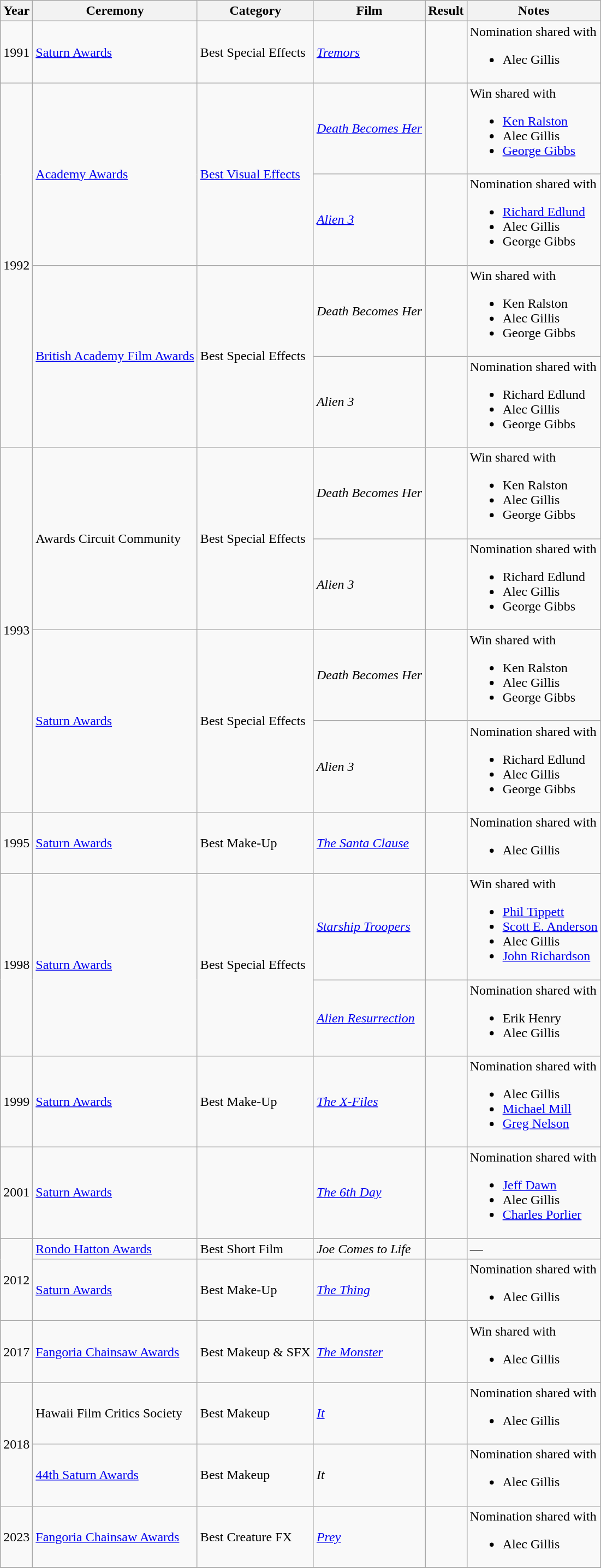<table class="wikitable">
<tr>
<th>Year</th>
<th>Ceremony</th>
<th>Category</th>
<th>Film</th>
<th>Result</th>
<th>Notes</th>
</tr>
<tr>
<td>1991</td>
<td><a href='#'>Saturn Awards</a></td>
<td>Best Special Effects</td>
<td><a href='#'><em>Tremors</em></a></td>
<td></td>
<td>Nomination shared with<br><ul><li>Alec Gillis</li></ul></td>
</tr>
<tr>
<td rowspan="4">1992</td>
<td rowspan="2"><a href='#'>Academy Awards</a></td>
<td rowspan="2"><a href='#'>Best Visual Effects</a></td>
<td><em><a href='#'>Death Becomes Her</a></em></td>
<td></td>
<td>Win shared with<br><ul><li><a href='#'>Ken Ralston</a></li><li>Alec Gillis</li><li><a href='#'>George Gibbs</a></li></ul></td>
</tr>
<tr>
<td><em><a href='#'>Alien 3</a></em></td>
<td></td>
<td>Nomination shared with<br><ul><li><a href='#'>Richard Edlund</a></li><li>Alec Gillis</li><li>George Gibbs</li></ul></td>
</tr>
<tr>
<td rowspan="2"><a href='#'>British Academy Film Awards</a></td>
<td rowspan="2">Best Special Effects</td>
<td><em>Death Becomes Her</em></td>
<td></td>
<td>Win shared with<br><ul><li>Ken Ralston</li><li>Alec Gillis</li><li>George Gibbs</li></ul></td>
</tr>
<tr>
<td><em>Alien 3</em></td>
<td></td>
<td>Nomination shared with<br><ul><li>Richard Edlund</li><li>Alec Gillis</li><li>George Gibbs</li></ul></td>
</tr>
<tr>
<td rowspan="4">1993</td>
<td rowspan="2">Awards Circuit Community</td>
<td rowspan="2">Best Special Effects</td>
<td><em>Death Becomes Her</em></td>
<td></td>
<td>Win shared with<br><ul><li>Ken Ralston</li><li>Alec Gillis</li><li>George Gibbs</li></ul></td>
</tr>
<tr>
<td><em>Alien 3</em></td>
<td></td>
<td>Nomination shared with<br><ul><li>Richard Edlund</li><li>Alec Gillis</li><li>George Gibbs</li></ul></td>
</tr>
<tr>
<td rowspan="2"><a href='#'>Saturn Awards</a></td>
<td rowspan="2">Best Special Effects</td>
<td><em>Death Becomes Her</em></td>
<td></td>
<td>Win shared with<br><ul><li>Ken Ralston</li><li>Alec Gillis</li><li>George Gibbs</li></ul></td>
</tr>
<tr>
<td><em>Alien 3</em></td>
<td></td>
<td>Nomination shared with<br><ul><li>Richard Edlund</li><li>Alec Gillis</li><li>George Gibbs</li></ul></td>
</tr>
<tr>
<td>1995</td>
<td><a href='#'>Saturn Awards</a></td>
<td>Best Make-Up</td>
<td><em><a href='#'>The Santa Clause</a></em></td>
<td></td>
<td>Nomination shared with<br><ul><li>Alec Gillis</li></ul></td>
</tr>
<tr>
<td rowspan="2">1998</td>
<td rowspan="2"><a href='#'>Saturn Awards</a></td>
<td rowspan="2">Best Special Effects</td>
<td><a href='#'><em>Starship Troopers</em></a></td>
<td></td>
<td>Win shared with<br><ul><li><a href='#'>Phil Tippett</a></li><li><a href='#'>Scott E. Anderson</a></li><li>Alec Gillis</li><li><a href='#'>John Richardson</a></li></ul></td>
</tr>
<tr>
<td><em><a href='#'>Alien Resurrection</a></em></td>
<td></td>
<td>Nomination shared with<br><ul><li>Erik Henry</li><li>Alec Gillis</li></ul></td>
</tr>
<tr>
<td>1999</td>
<td><a href='#'>Saturn Awards</a></td>
<td>Best Make-Up</td>
<td><a href='#'><em>The X-Files</em></a></td>
<td></td>
<td>Nomination shared with<br><ul><li>Alec Gillis</li><li><a href='#'>Michael Mill</a></li><li><a href='#'>Greg Nelson</a></li></ul></td>
</tr>
<tr>
<td>2001</td>
<td><a href='#'>Saturn Awards</a></td>
<td></td>
<td><em><a href='#'>The 6th Day</a></em></td>
<td></td>
<td>Nomination shared with<br><ul><li><a href='#'>Jeff Dawn</a></li><li>Alec Gillis</li><li><a href='#'>Charles Porlier</a></li></ul></td>
</tr>
<tr>
<td rowspan="2">2012</td>
<td><a href='#'>Rondo Hatton Awards</a></td>
<td>Best Short Film</td>
<td><em>Joe Comes to Life</em></td>
<td></td>
<td>—</td>
</tr>
<tr>
<td><a href='#'>Saturn Awards</a></td>
<td>Best Make-Up</td>
<td><a href='#'><em>The Thing</em></a></td>
<td></td>
<td>Nomination shared with<br><ul><li>Alec Gillis</li></ul></td>
</tr>
<tr>
<td>2017</td>
<td><a href='#'>Fangoria Chainsaw Awards</a></td>
<td>Best Makeup & SFX</td>
<td><a href='#'><em>The Monster</em></a></td>
<td></td>
<td>Win shared with<br><ul><li>Alec Gillis</li></ul></td>
</tr>
<tr>
<td rowspan="2">2018</td>
<td>Hawaii Film Critics Society</td>
<td>Best Makeup</td>
<td><a href='#'><em>It</em></a></td>
<td></td>
<td>Nomination shared with<br><ul><li>Alec Gillis</li></ul></td>
</tr>
<tr>
<td><a href='#'>44th Saturn Awards</a></td>
<td>Best Makeup</td>
<td><em>It</em></td>
<td></td>
<td>Nomination shared with<br><ul><li>Alec Gillis</li></ul></td>
</tr>
<tr>
<td>2023</td>
<td><a href='#'>Fangoria Chainsaw Awards</a></td>
<td>Best Creature FX</td>
<td><a href='#'><em>Prey</em></a></td>
<td></td>
<td>Nomination shared with<br><ul><li>Alec Gillis</li></ul></td>
</tr>
<tr>
</tr>
</table>
